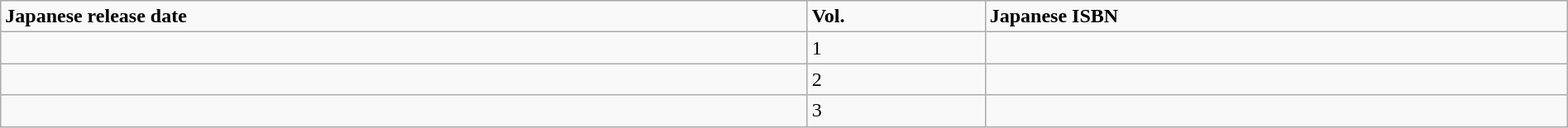<table class="wikitable" width="100%">
<tr>
<td><strong>Japanese release date</strong></td>
<td><strong>Vol.</strong></td>
<td><strong>Japanese ISBN</strong></td>
</tr>
<tr>
<td></td>
<td>1</td>
<td></td>
</tr>
<tr>
<td></td>
<td>2</td>
<td></td>
</tr>
<tr>
<td></td>
<td>3</td>
<td></td>
</tr>
</table>
